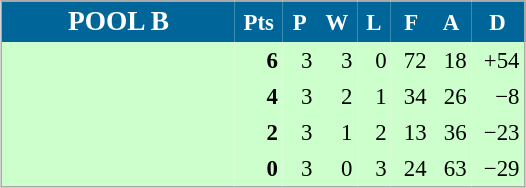<table align=center cellpadding="3" cellspacing="0" style="background: #f9f9f9; border: 1px #aaa solid; border-collapse: collapse; font-size: 95%;" width=350>
<tr bgcolor=#006699 style="color:white;">
<th width=34% style=font-size:120%><strong>POOL B</strong></th>
<th width=5%>Pts</th>
<th width=5%>P</th>
<th width=5%>W</th>
<th width=5%>L</th>
<th width=5%>F</th>
<th width=5%>A</th>
<th width=5%>D</th>
</tr>
<tr align=right bgcolor="#ccffcc">
<td align=left></td>
<td><strong>6</strong></td>
<td>3</td>
<td>3</td>
<td>0</td>
<td>72</td>
<td>18</td>
<td>+54</td>
</tr>
<tr align=right bgcolor="#ccffcc">
<td align=left></td>
<td><strong>4</strong></td>
<td>3</td>
<td>2</td>
<td>1</td>
<td>34</td>
<td>26</td>
<td>−8</td>
</tr>
<tr align=right bgcolor="#ccffcc">
<td align=left></td>
<td><strong>2</strong></td>
<td>3</td>
<td>1</td>
<td>2</td>
<td>13</td>
<td>36</td>
<td>−23</td>
</tr>
<tr align=right bgcolor="#ccffcc">
<td align=left></td>
<td><strong>0</strong></td>
<td>3</td>
<td>0</td>
<td>3</td>
<td>24</td>
<td>63</td>
<td>−29</td>
</tr>
</table>
